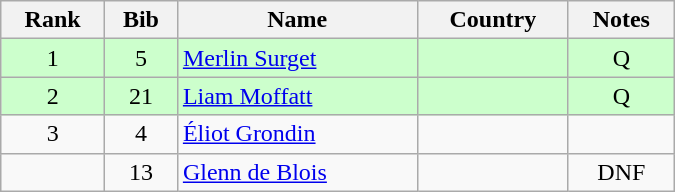<table class="wikitable" style="text-align:center; width:450px">
<tr>
<th>Rank</th>
<th>Bib</th>
<th>Name</th>
<th>Country</th>
<th>Notes</th>
</tr>
<tr bgcolor=ccffcc>
<td>1</td>
<td>5</td>
<td align=left><a href='#'>Merlin Surget</a></td>
<td align=left></td>
<td>Q</td>
</tr>
<tr bgcolor=ccffcc>
<td>2</td>
<td>21</td>
<td align=left><a href='#'>Liam Moffatt</a></td>
<td align=left></td>
<td>Q</td>
</tr>
<tr>
<td>3</td>
<td>4</td>
<td align=left><a href='#'>Éliot Grondin</a></td>
<td align=left></td>
<td></td>
</tr>
<tr>
<td></td>
<td>13</td>
<td align=left><a href='#'>Glenn de Blois</a></td>
<td align=left></td>
<td>DNF</td>
</tr>
</table>
